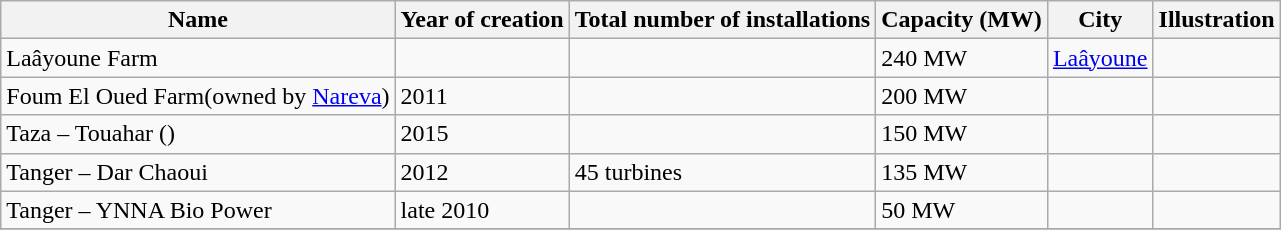<table class="wikitable">
<tr>
<th>Name</th>
<th>Year of creation</th>
<th>Total number of installations</th>
<th>Capacity (MW)</th>
<th>City</th>
<th>Illustration</th>
</tr>
<tr>
<td>Laâyoune Farm</td>
<td></td>
<td></td>
<td>240 MW</td>
<td><a href='#'>Laâyoune</a></td>
<td></td>
</tr>
<tr>
<td>Foum El Oued Farm(owned by <a href='#'>Nareva</a>)</td>
<td>2011</td>
<td></td>
<td>200 MW</td>
<td></td>
<td></td>
</tr>
<tr>
<td>Taza – Touahar ()</td>
<td>2015</td>
<td></td>
<td>150 MW</td>
<td></td>
<td></td>
</tr>
<tr>
<td>Tanger – Dar Chaoui</td>
<td>2012</td>
<td>45 turbines</td>
<td>135 MW</td>
<td></td>
<td></td>
</tr>
<tr>
<td>Tanger – YNNA Bio Power</td>
<td>late 2010</td>
<td></td>
<td>50 MW</td>
<td></td>
<td></td>
</tr>
<tr>
</tr>
</table>
